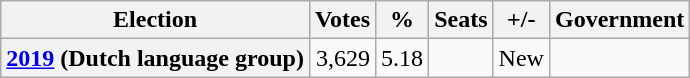<table class="wikitable" style="text-align:right;">
<tr>
<th>Election</th>
<th>Votes</th>
<th>%</th>
<th>Seats</th>
<th>+/-</th>
<th>Government</th>
</tr>
<tr>
<th><a href='#'>2019</a> (Dutch language group)</th>
<td>3,629</td>
<td>5.18</td>
<td></td>
<td>New</td>
<td></td>
</tr>
</table>
